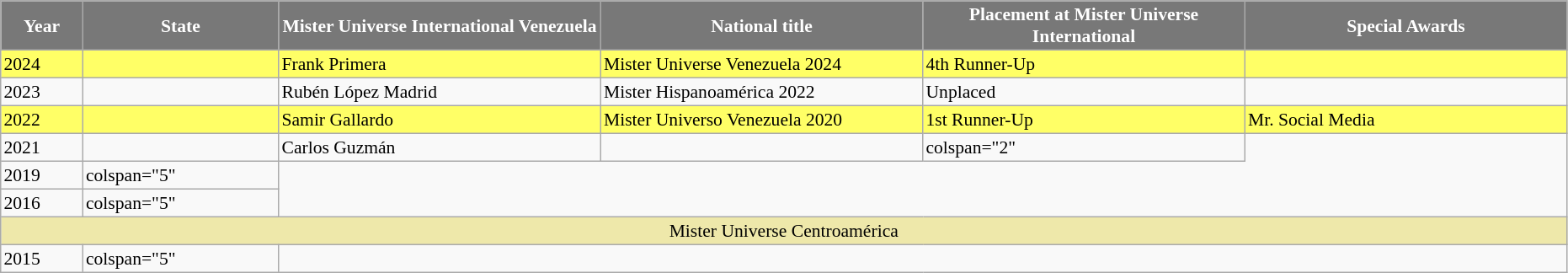<table class="sortable" border="5" cellpadding="2" cellspacing="0" align=" 0 1em 0 0" style="background: #f9f9f9; border: 1px #aaa solid; border-collapse: collapse; font-size: 90%">
<tr>
<th width="60" style="background-color:#787878;color:#FFFFFF;">Year</th>
<th width="150" style="background-color:#787878;color:#FFFFFF;">State</th>
<th width="250" style="background-color:#787878;color:#FFFFFF;">Mister Universe International Venezuela</th>
<th width="250" style="background-color:#787878;color:#FFFFFF;">National title</th>
<th width="250" style="background-color:#787878;color:#FFFFFF;">Placement at Mister Universe International</th>
<th width="250" style="background-color:#787878;color:#FFFFFF;">Special Awards</th>
</tr>
<tr bgcolor="#FFFF66">
<td>2024</td>
<td></td>
<td>Frank Primera</td>
<td>Mister Universe Venezuela 2024</td>
<td>4th Runner-Up</td>
<td></td>
</tr>
<tr>
<td>2023</td>
<td></td>
<td>Rubén López Madrid</td>
<td>Mister Hispanoamérica 2022</td>
<td>Unplaced</td>
<td></td>
</tr>
<tr bgcolor="#FFFF66">
<td>2022</td>
<td></td>
<td>Samir Gallardo</td>
<td>Mister Universo Venezuela 2020</td>
<td>1st Runner-Up</td>
<td>Mr. Social Media</td>
</tr>
<tr>
<td>2021</td>
<td></td>
<td>Carlos Guzmán</td>
<td></td>
<td>colspan="2" </td>
</tr>
<tr>
<td>2019</td>
<td>colspan="5" </td>
</tr>
<tr>
<td>2016</td>
<td>colspan="5" </td>
</tr>
<tr>
<td colspan="6" bgcolor="eee8aa" align="center">Mister Universe Centroamérica</td>
</tr>
<tr>
<td>2015</td>
<td>colspan="5" </td>
</tr>
</table>
